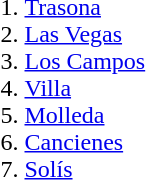<table>
<tr>
<td valign="top"><br><ol><li><a href='#'>Trasona</a></li><li><a href='#'>Las Vegas</a></li><li><a href='#'>Los Campos</a></li><li><a href='#'>Villa</a></li><li><a href='#'>Molleda</a></li><li><a href='#'>Cancienes</a></li><li><a href='#'>Solís</a></li></ol></td>
<td valign="top"></td>
</tr>
</table>
